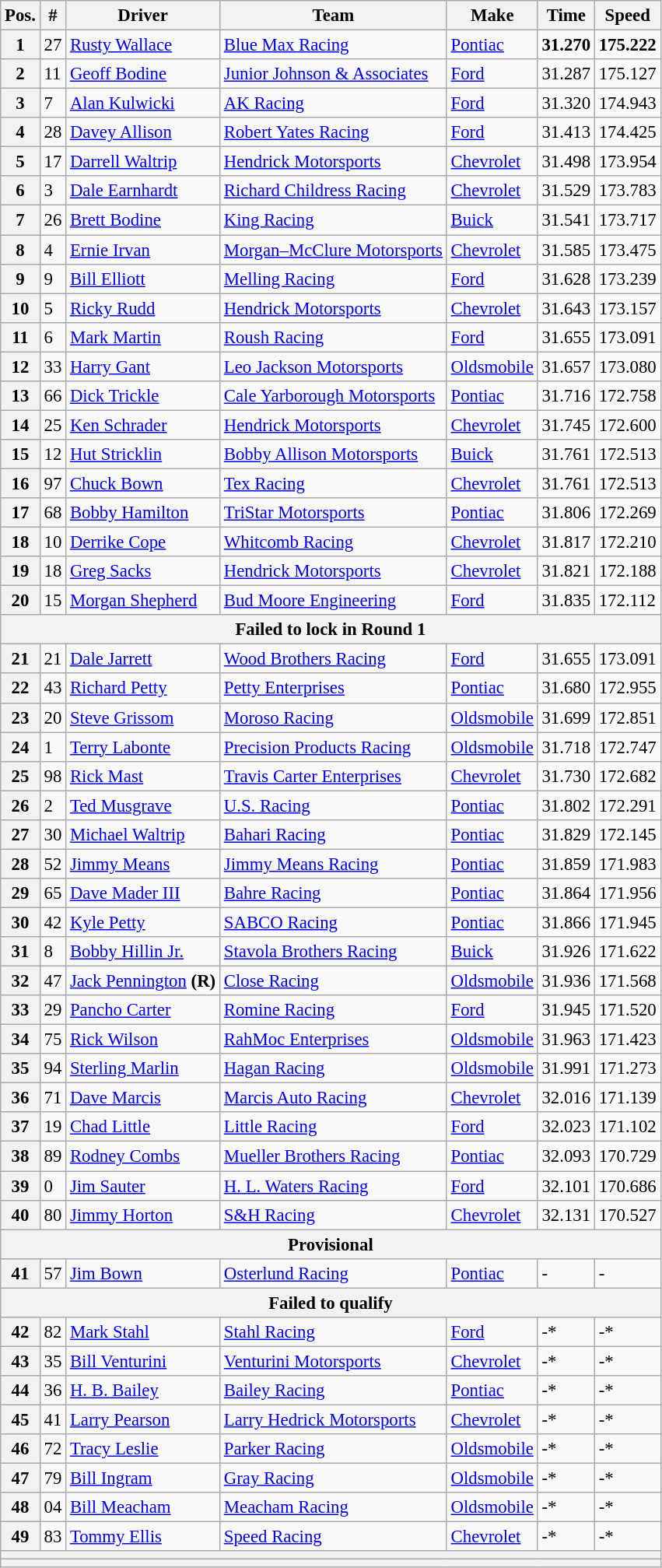<table class="wikitable" style="font-size:95%">
<tr>
<th>Pos.</th>
<th>#</th>
<th>Driver</th>
<th>Team</th>
<th>Make</th>
<th>Time</th>
<th>Speed</th>
</tr>
<tr>
<th>1</th>
<td>27</td>
<td><a href='#'>Rusty Wallace</a></td>
<td><a href='#'>Blue Max Racing</a></td>
<td><a href='#'>Pontiac</a></td>
<td><strong>31.270</strong></td>
<td><strong>175.222</strong></td>
</tr>
<tr>
<th>2</th>
<td>11</td>
<td><a href='#'>Geoff Bodine</a></td>
<td><a href='#'>Junior Johnson & Associates</a></td>
<td><a href='#'>Ford</a></td>
<td>31.287</td>
<td>175.127</td>
</tr>
<tr>
<th>3</th>
<td>7</td>
<td><a href='#'>Alan Kulwicki</a></td>
<td><a href='#'>AK Racing</a></td>
<td><a href='#'>Ford</a></td>
<td>31.320</td>
<td>174.943</td>
</tr>
<tr>
<th>4</th>
<td>28</td>
<td><a href='#'>Davey Allison</a></td>
<td><a href='#'>Robert Yates Racing</a></td>
<td><a href='#'>Ford</a></td>
<td>31.413</td>
<td>174.425</td>
</tr>
<tr>
<th>5</th>
<td>17</td>
<td><a href='#'>Darrell Waltrip</a></td>
<td><a href='#'>Hendrick Motorsports</a></td>
<td><a href='#'>Chevrolet</a></td>
<td>31.498</td>
<td>173.954</td>
</tr>
<tr>
<th>6</th>
<td>3</td>
<td><a href='#'>Dale Earnhardt</a></td>
<td><a href='#'>Richard Childress Racing</a></td>
<td><a href='#'>Chevrolet</a></td>
<td>31.529</td>
<td>173.783</td>
</tr>
<tr>
<th>7</th>
<td>26</td>
<td><a href='#'>Brett Bodine</a></td>
<td><a href='#'>King Racing</a></td>
<td><a href='#'>Buick</a></td>
<td>31.541</td>
<td>173.717</td>
</tr>
<tr>
<th>8</th>
<td>4</td>
<td><a href='#'>Ernie Irvan</a></td>
<td><a href='#'>Morgan–McClure Motorsports</a></td>
<td><a href='#'>Chevrolet</a></td>
<td>31.585</td>
<td>173.475</td>
</tr>
<tr>
<th>9</th>
<td>9</td>
<td><a href='#'>Bill Elliott</a></td>
<td><a href='#'>Melling Racing</a></td>
<td><a href='#'>Ford</a></td>
<td>31.628</td>
<td>173.239</td>
</tr>
<tr>
<th>10</th>
<td>5</td>
<td><a href='#'>Ricky Rudd</a></td>
<td><a href='#'>Hendrick Motorsports</a></td>
<td><a href='#'>Chevrolet</a></td>
<td>31.643</td>
<td>173.157</td>
</tr>
<tr>
<th>11</th>
<td>6</td>
<td><a href='#'>Mark Martin</a></td>
<td><a href='#'>Roush Racing</a></td>
<td><a href='#'>Ford</a></td>
<td>31.655</td>
<td>173.091</td>
</tr>
<tr>
<th>12</th>
<td>33</td>
<td><a href='#'>Harry Gant</a></td>
<td><a href='#'>Leo Jackson Motorsports</a></td>
<td><a href='#'>Oldsmobile</a></td>
<td>31.657</td>
<td>173.080</td>
</tr>
<tr>
<th>13</th>
<td>66</td>
<td><a href='#'>Dick Trickle</a></td>
<td><a href='#'>Cale Yarborough Motorsports</a></td>
<td><a href='#'>Pontiac</a></td>
<td>31.716</td>
<td>172.758</td>
</tr>
<tr>
<th>14</th>
<td>25</td>
<td><a href='#'>Ken Schrader</a></td>
<td><a href='#'>Hendrick Motorsports</a></td>
<td><a href='#'>Chevrolet</a></td>
<td>31.745</td>
<td>172.600</td>
</tr>
<tr>
<th>15</th>
<td>12</td>
<td><a href='#'>Hut Stricklin</a></td>
<td><a href='#'>Bobby Allison Motorsports</a></td>
<td><a href='#'>Buick</a></td>
<td>31.761</td>
<td>172.513</td>
</tr>
<tr>
<th>16</th>
<td>97</td>
<td><a href='#'>Chuck Bown</a></td>
<td><a href='#'>Tex Racing</a></td>
<td><a href='#'>Chevrolet</a></td>
<td>31.761</td>
<td>172.513</td>
</tr>
<tr>
<th>17</th>
<td>68</td>
<td><a href='#'>Bobby Hamilton</a></td>
<td><a href='#'>TriStar Motorsports</a></td>
<td><a href='#'>Pontiac</a></td>
<td>31.806</td>
<td>172.269</td>
</tr>
<tr>
<th>18</th>
<td>10</td>
<td><a href='#'>Derrike Cope</a></td>
<td><a href='#'>Whitcomb Racing</a></td>
<td><a href='#'>Chevrolet</a></td>
<td>31.817</td>
<td>172.210</td>
</tr>
<tr>
<th>19</th>
<td>18</td>
<td><a href='#'>Greg Sacks</a></td>
<td><a href='#'>Hendrick Motorsports</a></td>
<td><a href='#'>Chevrolet</a></td>
<td>31.821</td>
<td>172.188</td>
</tr>
<tr>
<th>20</th>
<td>15</td>
<td><a href='#'>Morgan Shepherd</a></td>
<td><a href='#'>Bud Moore Engineering</a></td>
<td><a href='#'>Ford</a></td>
<td>31.835</td>
<td>172.112</td>
</tr>
<tr>
<th colspan="7">Failed to lock in Round 1</th>
</tr>
<tr>
<th>21</th>
<td>21</td>
<td><a href='#'>Dale Jarrett</a></td>
<td><a href='#'>Wood Brothers Racing</a></td>
<td><a href='#'>Ford</a></td>
<td>31.655</td>
<td>173.091</td>
</tr>
<tr>
<th>22</th>
<td>43</td>
<td><a href='#'>Richard Petty</a></td>
<td><a href='#'>Petty Enterprises</a></td>
<td><a href='#'>Pontiac</a></td>
<td>31.680</td>
<td>172.955</td>
</tr>
<tr>
<th>23</th>
<td>20</td>
<td><a href='#'>Steve Grissom</a></td>
<td><a href='#'>Moroso Racing</a></td>
<td><a href='#'>Oldsmobile</a></td>
<td>31.699</td>
<td>172.851</td>
</tr>
<tr>
<th>24</th>
<td>1</td>
<td><a href='#'>Terry Labonte</a></td>
<td><a href='#'>Precision Products Racing</a></td>
<td><a href='#'>Oldsmobile</a></td>
<td>31.718</td>
<td>172.747</td>
</tr>
<tr>
<th>25</th>
<td>98</td>
<td><a href='#'>Rick Mast</a></td>
<td><a href='#'>Travis Carter Enterprises</a></td>
<td><a href='#'>Chevrolet</a></td>
<td>31.730</td>
<td>172.682</td>
</tr>
<tr>
<th>26</th>
<td>2</td>
<td><a href='#'>Ted Musgrave</a></td>
<td><a href='#'>U.S. Racing</a></td>
<td><a href='#'>Pontiac</a></td>
<td>31.802</td>
<td>172.291</td>
</tr>
<tr>
<th>27</th>
<td>30</td>
<td><a href='#'>Michael Waltrip</a></td>
<td><a href='#'>Bahari Racing</a></td>
<td><a href='#'>Pontiac</a></td>
<td>31.829</td>
<td>172.145</td>
</tr>
<tr>
<th>28</th>
<td>52</td>
<td><a href='#'>Jimmy Means</a></td>
<td><a href='#'>Jimmy Means Racing</a></td>
<td><a href='#'>Pontiac</a></td>
<td>31.859</td>
<td>171.983</td>
</tr>
<tr>
<th>29</th>
<td>65</td>
<td><a href='#'>Dave Mader III</a></td>
<td><a href='#'>Bahre Racing</a></td>
<td><a href='#'>Pontiac</a></td>
<td>31.864</td>
<td>171.956</td>
</tr>
<tr>
<th>30</th>
<td>42</td>
<td><a href='#'>Kyle Petty</a></td>
<td><a href='#'>SABCO Racing</a></td>
<td><a href='#'>Pontiac</a></td>
<td>31.866</td>
<td>171.945</td>
</tr>
<tr>
<th>31</th>
<td>8</td>
<td><a href='#'>Bobby Hillin Jr.</a></td>
<td><a href='#'>Stavola Brothers Racing</a></td>
<td><a href='#'>Buick</a></td>
<td>31.926</td>
<td>171.622</td>
</tr>
<tr>
<th>32</th>
<td>47</td>
<td><a href='#'>Jack Pennington</a> <strong>(R)</strong></td>
<td><a href='#'>Close Racing</a></td>
<td><a href='#'>Oldsmobile</a></td>
<td>31.936</td>
<td>171.568</td>
</tr>
<tr>
<th>33</th>
<td>29</td>
<td><a href='#'>Pancho Carter</a></td>
<td><a href='#'>Romine Racing</a></td>
<td><a href='#'>Ford</a></td>
<td>31.945</td>
<td>171.520</td>
</tr>
<tr>
<th>34</th>
<td>75</td>
<td><a href='#'>Rick Wilson</a></td>
<td><a href='#'>RahMoc Enterprises</a></td>
<td><a href='#'>Oldsmobile</a></td>
<td>31.963</td>
<td>171.423</td>
</tr>
<tr>
<th>35</th>
<td>94</td>
<td><a href='#'>Sterling Marlin</a></td>
<td><a href='#'>Hagan Racing</a></td>
<td><a href='#'>Oldsmobile</a></td>
<td>31.991</td>
<td>171.273</td>
</tr>
<tr>
<th>36</th>
<td>71</td>
<td><a href='#'>Dave Marcis</a></td>
<td><a href='#'>Marcis Auto Racing</a></td>
<td><a href='#'>Chevrolet</a></td>
<td>32.016</td>
<td>171.139</td>
</tr>
<tr>
<th>37</th>
<td>19</td>
<td><a href='#'>Chad Little</a></td>
<td><a href='#'>Little Racing</a></td>
<td><a href='#'>Ford</a></td>
<td>32.023</td>
<td>171.102</td>
</tr>
<tr>
<th>38</th>
<td>89</td>
<td><a href='#'>Rodney Combs</a></td>
<td><a href='#'>Mueller Brothers Racing</a></td>
<td><a href='#'>Pontiac</a></td>
<td>32.093</td>
<td>170.729</td>
</tr>
<tr>
<th>39</th>
<td>0</td>
<td><a href='#'>Jim Sauter</a></td>
<td><a href='#'>H. L. Waters Racing</a></td>
<td><a href='#'>Ford</a></td>
<td>32.101</td>
<td>170.686</td>
</tr>
<tr>
<th>40</th>
<td>80</td>
<td><a href='#'>Jimmy Horton</a></td>
<td><a href='#'>S&H Racing</a></td>
<td><a href='#'>Chevrolet</a></td>
<td>32.131</td>
<td>170.527</td>
</tr>
<tr>
<th colspan="7">Provisional</th>
</tr>
<tr>
<th>41</th>
<td>57</td>
<td><a href='#'>Jim Bown</a></td>
<td><a href='#'>Osterlund Racing</a></td>
<td><a href='#'>Pontiac</a></td>
<td>-</td>
<td>-</td>
</tr>
<tr>
<th colspan="7">Failed to qualify</th>
</tr>
<tr>
<th>42</th>
<td>82</td>
<td><a href='#'>Mark Stahl</a></td>
<td><a href='#'>Stahl Racing</a></td>
<td><a href='#'>Ford</a></td>
<td>-*</td>
<td>-*</td>
</tr>
<tr>
<th>43</th>
<td>35</td>
<td><a href='#'>Bill Venturini</a></td>
<td><a href='#'>Venturini Motorsports</a></td>
<td><a href='#'>Chevrolet</a></td>
<td>-*</td>
<td>-*</td>
</tr>
<tr>
<th>44</th>
<td>36</td>
<td><a href='#'>H. B. Bailey</a></td>
<td><a href='#'>Bailey Racing</a></td>
<td><a href='#'>Pontiac</a></td>
<td>-*</td>
<td>-*</td>
</tr>
<tr>
<th>45</th>
<td>41</td>
<td><a href='#'>Larry Pearson</a></td>
<td><a href='#'>Larry Hedrick Motorsports</a></td>
<td><a href='#'>Chevrolet</a></td>
<td>-*</td>
<td>-*</td>
</tr>
<tr>
<th>46</th>
<td>72</td>
<td><a href='#'>Tracy Leslie</a></td>
<td><a href='#'>Parker Racing</a></td>
<td><a href='#'>Oldsmobile</a></td>
<td>-*</td>
<td>-*</td>
</tr>
<tr>
<th>47</th>
<td>79</td>
<td><a href='#'>Bill Ingram</a></td>
<td><a href='#'>Gray Racing</a></td>
<td><a href='#'>Oldsmobile</a></td>
<td>-*</td>
<td>-*</td>
</tr>
<tr>
<th>48</th>
<td>04</td>
<td><a href='#'>Bill Meacham</a></td>
<td><a href='#'>Meacham Racing</a></td>
<td><a href='#'>Oldsmobile</a></td>
<td>-*</td>
<td>-*</td>
</tr>
<tr>
<th>49</th>
<td>83</td>
<td><a href='#'>Tommy Ellis</a></td>
<td><a href='#'>Speed Racing</a></td>
<td><a href='#'>Chevrolet</a></td>
<td>-*</td>
<td>-*</td>
</tr>
<tr>
<th colspan="7"></th>
</tr>
<tr>
<th colspan="7"></th>
</tr>
</table>
